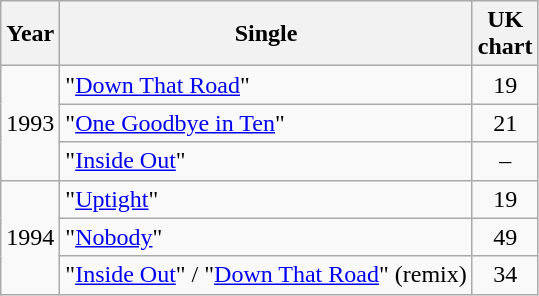<table class="wikitable">
<tr>
<th>Year</th>
<th>Single</th>
<th>UK<br>chart<br></th>
</tr>
<tr>
<td rowspan="3">1993</td>
<td>"<a href='#'>Down That Road</a>"</td>
<td align="center">19</td>
</tr>
<tr>
<td>"<a href='#'>One Goodbye in Ten</a>"</td>
<td align="center">21</td>
</tr>
<tr>
<td>"<a href='#'>Inside Out</a>"</td>
<td align="center">–</td>
</tr>
<tr>
<td rowspan="3">1994</td>
<td>"<a href='#'>Uptight</a>"</td>
<td align="center">19</td>
</tr>
<tr>
<td>"<a href='#'>Nobody</a>"</td>
<td align="center">49</td>
</tr>
<tr>
<td>"<a href='#'>Inside Out</a>" / "<a href='#'>Down That Road</a>" (remix)</td>
<td align="center">34</td>
</tr>
</table>
